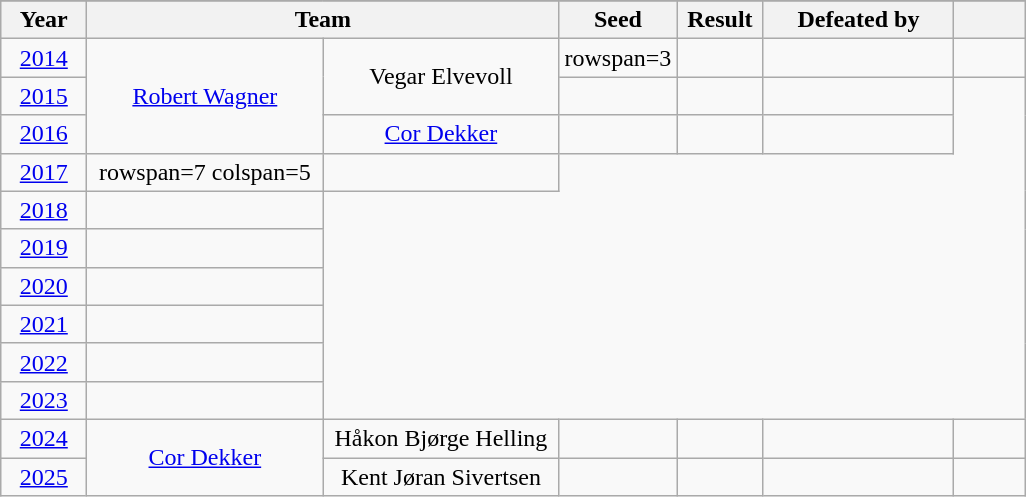<table class="wikitable" style="text-align: center;">
<tr style= "background: #e2e2e2;">
</tr>
<tr style="background: #efefef;">
<th width=50px>Year</th>
<th colspan="2">Team</th>
<th width=50px>Seed</th>
<th width=50px>Result</th>
<th width=120px>Defeated by</th>
<th width=40px></th>
</tr>
<tr>
<td><a href='#'>2014</a></td>
<td rowspan=3 width=150px><a href='#'>Robert Wagner</a></td>
<td rowspan=2 width=150px>Vegar Elvevoll</td>
<td>rowspan=3 </td>
<td></td>
<td> </td>
<td></td>
</tr>
<tr>
<td><a href='#'>2015</a></td>
<td></td>
<td> </td>
<td></td>
</tr>
<tr>
<td><a href='#'>2016</a></td>
<td><a href='#'>Cor Dekker</a></td>
<td></td>
<td> </td>
<td></td>
</tr>
<tr>
<td><a href='#'>2017</a></td>
<td>rowspan=7 colspan=5 </td>
<td></td>
</tr>
<tr>
<td><a href='#'>2018</a></td>
<td></td>
</tr>
<tr>
<td><a href='#'>2019</a></td>
<td></td>
</tr>
<tr>
<td><a href='#'>2020</a></td>
<td></td>
</tr>
<tr>
<td><a href='#'>2021</a></td>
<td></td>
</tr>
<tr>
<td><a href='#'>2022</a></td>
<td></td>
</tr>
<tr>
<td><a href='#'>2023</a></td>
<td></td>
</tr>
<tr>
<td><a href='#'>2024</a></td>
<td rowspan=2><a href='#'>Cor Dekker</a></td>
<td>Håkon Bjørge Helling</td>
<td></td>
<td></td>
<td> </td>
<td></td>
</tr>
<tr>
<td><a href='#'>2025</a></td>
<td>Kent Jøran Sivertsen</td>
<td></td>
<td></td>
<td></td>
<td></td>
</tr>
</table>
